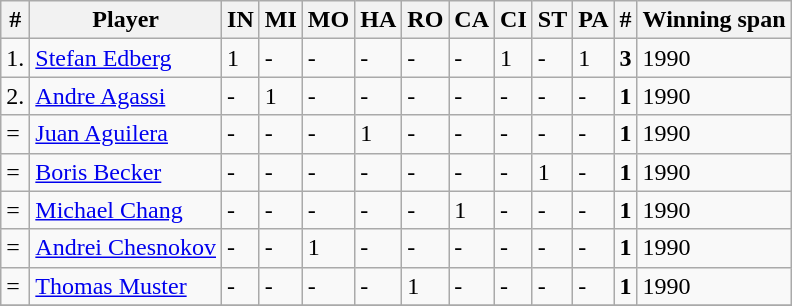<table class="sortable wikitable">
<tr>
<th>#</th>
<th>Player</th>
<th>IN</th>
<th>MI</th>
<th>MO</th>
<th>HA</th>
<th>RO</th>
<th>CA</th>
<th>CI</th>
<th>ST</th>
<th>PA</th>
<th>#</th>
<th>Winning span</th>
</tr>
<tr>
<td>1.</td>
<td> <a href='#'>Stefan Edberg</a></td>
<td>1</td>
<td>-</td>
<td>-</td>
<td>-</td>
<td>-</td>
<td>-</td>
<td>1</td>
<td>-</td>
<td>1</td>
<td><strong>3</strong></td>
<td>1990</td>
</tr>
<tr>
<td>2.</td>
<td> <a href='#'>Andre Agassi</a></td>
<td>-</td>
<td>1</td>
<td>-</td>
<td>-</td>
<td>-</td>
<td>-</td>
<td>-</td>
<td>-</td>
<td>-</td>
<td><strong>1</strong></td>
<td>1990</td>
</tr>
<tr>
<td>=</td>
<td> <a href='#'>Juan Aguilera</a></td>
<td>-</td>
<td>-</td>
<td>-</td>
<td>1</td>
<td>-</td>
<td>-</td>
<td>-</td>
<td>-</td>
<td>-</td>
<td><strong>1</strong></td>
<td>1990</td>
</tr>
<tr>
<td>=</td>
<td> <a href='#'>Boris Becker</a></td>
<td>-</td>
<td>-</td>
<td>-</td>
<td>-</td>
<td>-</td>
<td>-</td>
<td>-</td>
<td>1</td>
<td>-</td>
<td><strong>1</strong></td>
<td>1990</td>
</tr>
<tr>
<td>=</td>
<td> <a href='#'>Michael Chang</a></td>
<td>-</td>
<td>-</td>
<td>-</td>
<td>-</td>
<td>-</td>
<td>1</td>
<td>-</td>
<td>-</td>
<td>-</td>
<td><strong>1</strong></td>
<td>1990</td>
</tr>
<tr>
<td>=</td>
<td> <a href='#'>Andrei Chesnokov</a></td>
<td>-</td>
<td>-</td>
<td>1</td>
<td>-</td>
<td>-</td>
<td>-</td>
<td>-</td>
<td>-</td>
<td>-</td>
<td><strong>1</strong></td>
<td>1990</td>
</tr>
<tr>
<td>=</td>
<td> <a href='#'>Thomas Muster</a></td>
<td>-</td>
<td>-</td>
<td>-</td>
<td>-</td>
<td>1</td>
<td>-</td>
<td>-</td>
<td>-</td>
<td>-</td>
<td><strong>1</strong></td>
<td>1990</td>
</tr>
<tr>
</tr>
</table>
